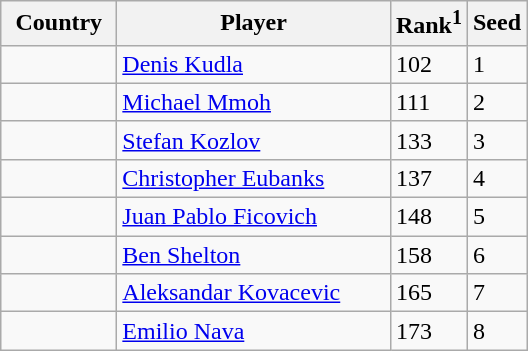<table class="sortable wikitable">
<tr>
<th width="70">Country</th>
<th width="175">Player</th>
<th>Rank<sup>1</sup></th>
<th>Seed</th>
</tr>
<tr>
<td></td>
<td><a href='#'>Denis Kudla</a></td>
<td>102</td>
<td>1</td>
</tr>
<tr>
<td></td>
<td><a href='#'>Michael Mmoh</a></td>
<td>111</td>
<td>2</td>
</tr>
<tr>
<td></td>
<td><a href='#'>Stefan Kozlov</a></td>
<td>133</td>
<td>3</td>
</tr>
<tr>
<td></td>
<td><a href='#'>Christopher Eubanks</a></td>
<td>137</td>
<td>4</td>
</tr>
<tr>
<td></td>
<td><a href='#'>Juan Pablo Ficovich</a></td>
<td>148</td>
<td>5</td>
</tr>
<tr>
<td></td>
<td><a href='#'>Ben Shelton</a></td>
<td>158</td>
<td>6</td>
</tr>
<tr>
<td></td>
<td><a href='#'>Aleksandar Kovacevic</a></td>
<td>165</td>
<td>7</td>
</tr>
<tr>
<td></td>
<td><a href='#'>Emilio Nava</a></td>
<td>173</td>
<td>8</td>
</tr>
</table>
